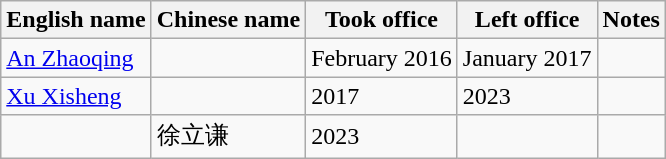<table class="wikitable">
<tr>
<th>English name</th>
<th>Chinese name</th>
<th>Took office</th>
<th>Left office</th>
<th>Notes</th>
</tr>
<tr>
<td><a href='#'>An Zhaoqing</a></td>
<td></td>
<td>February 2016</td>
<td>January 2017</td>
<td></td>
</tr>
<tr>
<td><a href='#'>Xu Xisheng</a></td>
<td></td>
<td>2017</td>
<td>2023</td>
<td></td>
</tr>
<tr>
<td></td>
<td>徐立谦</td>
<td>2023</td>
<td></td>
<td></td>
</tr>
</table>
